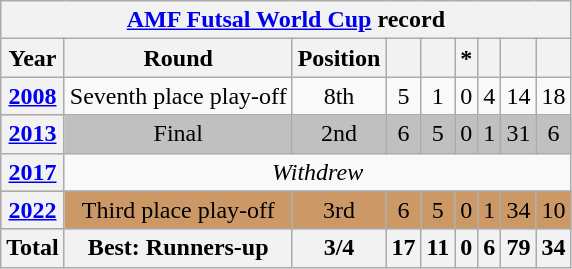<table class="wikitable" style="text-align: center;">
<tr>
<th colspan="9"><a href='#'>AMF Futsal World Cup</a> record</th>
</tr>
<tr>
<th>Year</th>
<th>Round</th>
<th>Position</th>
<th></th>
<th></th>
<th>*</th>
<th></th>
<th></th>
<th></th>
</tr>
<tr>
<th> <a href='#'>2008</a></th>
<td>Seventh place play-off</td>
<td>8th</td>
<td>5</td>
<td>1</td>
<td>0</td>
<td>4</td>
<td>14</td>
<td>18</td>
</tr>
<tr bgcolor=silver>
<th> <a href='#'>2013</a></th>
<td>Final</td>
<td>2nd</td>
<td>6</td>
<td>5</td>
<td>0</td>
<td>1</td>
<td>31</td>
<td>6</td>
</tr>
<tr>
<th> <a href='#'>2017</a></th>
<td colspan=8><em>Withdrew</em></td>
</tr>
<tr bgcolor=#cc9966>
<th> <a href='#'>2022</a></th>
<td>Third place play-off</td>
<td>3rd</td>
<td>6</td>
<td>5</td>
<td>0</td>
<td>1</td>
<td>34</td>
<td>10</td>
</tr>
<tr>
<th>Total</th>
<th>Best: Runners-up</th>
<th>3/4</th>
<th>17</th>
<th>11</th>
<th>0</th>
<th>6</th>
<th>79</th>
<th>34</th>
</tr>
</table>
